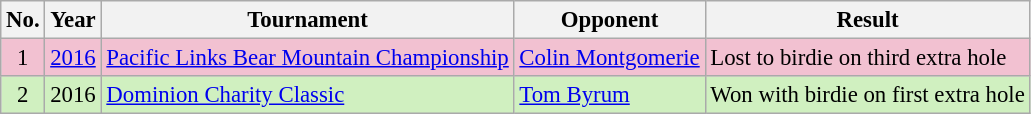<table class="wikitable" style="font-size:95%;">
<tr>
<th>No.</th>
<th>Year</th>
<th>Tournament</th>
<th>Opponent</th>
<th>Result</th>
</tr>
<tr style="background:#F2C1D1;">
<td align=center>1</td>
<td><a href='#'>2016</a></td>
<td><a href='#'>Pacific Links Bear Mountain Championship</a></td>
<td> <a href='#'>Colin Montgomerie</a></td>
<td>Lost to birdie on third extra hole</td>
</tr>
<tr style="background:#D0F0C0;">
<td align=center>2</td>
<td>2016</td>
<td><a href='#'>Dominion Charity Classic</a></td>
<td> <a href='#'>Tom Byrum</a></td>
<td>Won with birdie on first extra hole</td>
</tr>
</table>
